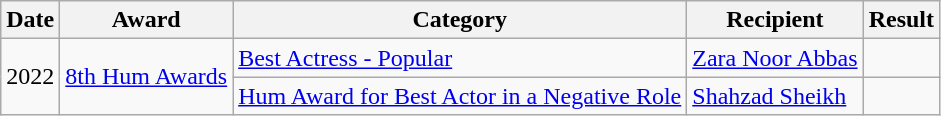<table class="wikitable plainrowheaders sortable">
<tr>
<th scope="col">Date</th>
<th scope="col">Award</th>
<th scope="col">Category</th>
<th scope="col">Recipient</th>
<th scope="col">Result</th>
</tr>
<tr>
<td rowspan="2">2022</td>
<td rowspan=2><a href='#'>8th Hum Awards</a></td>
<td><a href='#'>Best Actress - Popular</a></td>
<td><a href='#'>Zara Noor Abbas</a></td>
<td></td>
</tr>
<tr>
<td><a href='#'>Hum Award for Best Actor in a Negative Role</a></td>
<td><a href='#'>Shahzad Sheikh</a></td>
<td></td>
</tr>
</table>
